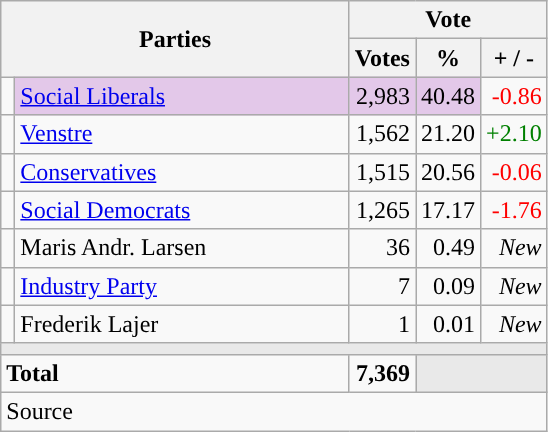<table class="wikitable" style="text-align:right;">
<tr>
<th style="text-align:centre;" rowspan="2" colspan="2" width="225">Parties</th>
<th colspan="3">Vote</th>
</tr>
<tr>
<th width="15">Votes</th>
<th width="15">%</th>
<th width="15">+ / -</th>
</tr>
<tr>
<td width="2" style="color:inherit;background:"></td>
<td bgcolor=#e3c8e9  align="left"><a href='#'>Social Liberals</a></td>
<td bgcolor=#e3c8e9>2,983</td>
<td bgcolor=#e3c8e9>40.48</td>
<td style=color:red;>-0.86</td>
</tr>
<tr>
<td width="2" style="color:inherit;background:"></td>
<td align="left"><a href='#'>Venstre</a></td>
<td>1,562</td>
<td>21.20</td>
<td style=color:green;>+2.10</td>
</tr>
<tr>
<td width="2" style="color:inherit;background:"></td>
<td align="left"><a href='#'>Conservatives</a></td>
<td>1,515</td>
<td>20.56</td>
<td style=color:red;>-0.06</td>
</tr>
<tr>
<td width="2" style="color:inherit;background:"></td>
<td align="left"><a href='#'>Social Democrats</a></td>
<td>1,265</td>
<td>17.17</td>
<td style=color:red;>-1.76</td>
</tr>
<tr>
<td width="2" style="color:inherit;background:"></td>
<td align="left">Maris Andr. Larsen</td>
<td>36</td>
<td>0.49</td>
<td><em>New</em></td>
</tr>
<tr>
<td width="2" style="color:inherit;background:"></td>
<td align="left"><a href='#'>Industry Party</a></td>
<td>7</td>
<td>0.09</td>
<td><em>New</em></td>
</tr>
<tr>
<td width="2" style="color:inherit;background:"></td>
<td align="left">Frederik Lajer</td>
<td>1</td>
<td>0.01</td>
<td><em>New</em></td>
</tr>
<tr>
<td colspan="7" bgcolor="#E9E9E9"></td>
</tr>
<tr>
<td align="left" colspan="2"><strong>Total</strong></td>
<td><strong>7,369</strong></td>
<td bgcolor="#E9E9E9" colspan="2"></td>
</tr>
<tr>
<td align="left" colspan="6">Source</td>
</tr>
</table>
